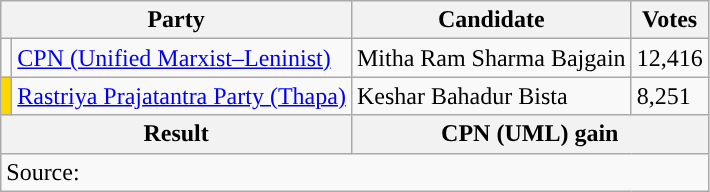<table class="wikitable">
<tr>
<th colspan="2">Party</th>
<th>Candidate</th>
<th>Votes</th>
</tr>
<tr>
<td style="background-color:"></td>
<td><a href='#'>CPN (Unified Marxist–Leninist)</a></td>
<td>Mitha Ram Sharma Bajgain</td>
<td>12,416</td>
</tr>
<tr>
<td style="background-color:gold"></td>
<td><a href='#'>Rastriya Prajatantra Party (Thapa)</a></td>
<td>Keshar Bahadur Bista</td>
<td>8,251</td>
</tr>
<tr>
<th colspan="2">Result</th>
<th colspan="2">CPN (UML) gain</th>
</tr>
<tr>
<td colspan="4">Source: </td>
</tr>
</table>
